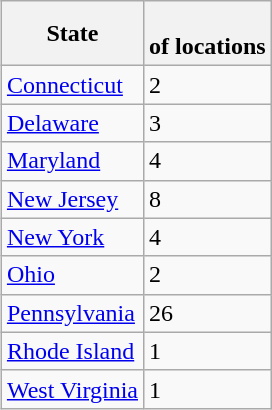<table class="wikitable sortable" align="right">
<tr>
<th>State</th>
<th><br>of locations</th>
</tr>
<tr>
<td><a href='#'>Connecticut</a></td>
<td>2</td>
</tr>
<tr>
<td><a href='#'>Delaware</a></td>
<td>3</td>
</tr>
<tr>
<td><a href='#'>Maryland</a></td>
<td>4</td>
</tr>
<tr>
<td><a href='#'>New Jersey</a></td>
<td>8</td>
</tr>
<tr>
<td><a href='#'>New York</a></td>
<td>4</td>
</tr>
<tr>
<td><a href='#'>Ohio</a></td>
<td>2</td>
</tr>
<tr>
<td><a href='#'>Pennsylvania</a></td>
<td>26</td>
</tr>
<tr>
<td><a href='#'>Rhode Island</a></td>
<td>1</td>
</tr>
<tr>
<td><a href='#'>West Virginia</a></td>
<td>1</td>
</tr>
</table>
